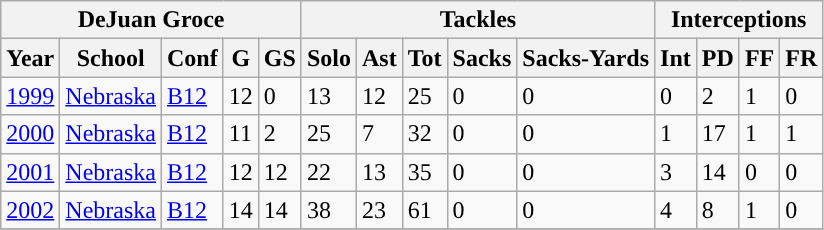<table class="wikitable">
<tr>
<th colspan="5" style="text-align: center; font-weight:bold;">DeJuan Groce</th>
<th colspan="5" style="text-align: center; font-weight:bold;">Tackles</th>
<th colspan="4" style="text-align: center; font-weight:bold;">Interceptions</th>
</tr>
<tr>
<th style="font-weight:bold;" style=>Year</th>
<th style="font-weight:bold;" style=>School</th>
<th style="font-weight:bold;" style=>Conf</th>
<th style="font-weight:bold;" style=>G</th>
<th style="font-weight:bold;" style=>GS</th>
<th style="font-weight:bold;" style=>Solo</th>
<th style="font-weight:bold;" style=>Ast</th>
<th style="font-weight:bold;" style=>Tot</th>
<th style="font-weight:bold;" style=>Sacks</th>
<th style="font-weight:bold;" style=>Sacks-Yards</th>
<th style="font-weight:bold;" style=>Int</th>
<th style="font-weight:bold;" style=>PD</th>
<th style="font-weight:bold;" style=>FF</th>
<th style="font-weight:bold;" style=>FR</th>
</tr>
<tr>
<td><a href='#'>1999</a></td>
<td><a href='#'>Nebraska</a></td>
<td><a href='#'>B12</a></td>
<td>12</td>
<td>0</td>
<td>13</td>
<td>12</td>
<td>25</td>
<td>0</td>
<td>0</td>
<td>0</td>
<td>2</td>
<td>1</td>
<td>0</td>
</tr>
<tr>
<td><a href='#'>2000</a></td>
<td><a href='#'>Nebraska</a></td>
<td><a href='#'>B12</a></td>
<td>11</td>
<td>2</td>
<td>25</td>
<td>7</td>
<td>32</td>
<td>0</td>
<td>0</td>
<td>1</td>
<td>17</td>
<td>1</td>
<td>1</td>
</tr>
<tr>
<td><a href='#'>2001</a></td>
<td><a href='#'>Nebraska</a></td>
<td><a href='#'>B12</a></td>
<td>12</td>
<td>12</td>
<td>22</td>
<td>13</td>
<td>35</td>
<td>0</td>
<td>0</td>
<td>3</td>
<td>14</td>
<td>0</td>
<td>0</td>
</tr>
<tr>
<td><a href='#'>2002</a></td>
<td><a href='#'>Nebraska</a></td>
<td><a href='#'>B12</a></td>
<td>14</td>
<td>14</td>
<td>38</td>
<td>23</td>
<td>61</td>
<td>0</td>
<td>0</td>
<td>4</td>
<td>8</td>
<td>1</td>
<td>0</td>
</tr>
<tr>
</tr>
</table>
